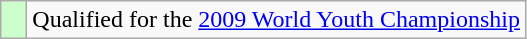<table class="wikitable" style="text-align: left;">
<tr>
<td width=10px bgcolor=#ccffcc></td>
<td>Qualified for the <a href='#'>2009 World Youth Championship</a></td>
</tr>
</table>
